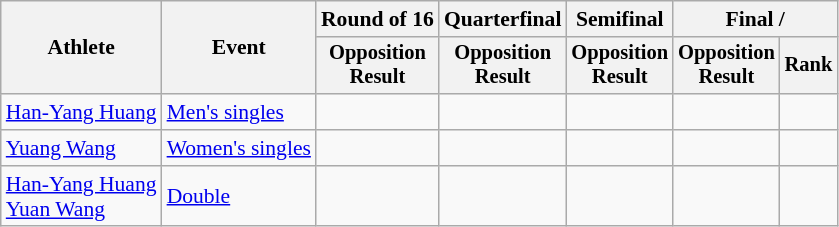<table class=wikitable style=font-size:90%;text-align:center>
<tr>
<th rowspan=2>Athlete</th>
<th rowspan=2>Event</th>
<th>Round of 16</th>
<th>Quarterfinal</th>
<th>Semifinal</th>
<th colspan=2>Final / </th>
</tr>
<tr style=font-size:95%>
<th>Opposition<br>Result</th>
<th>Opposition<br>Result</th>
<th>Opposition<br>Result</th>
<th>Opposition<br>Result</th>
<th>Rank</th>
</tr>
<tr>
<td align=left><a href='#'>Han-Yang Huang</a></td>
<td align=left><a href='#'>Men's singles</a></td>
<td></td>
<td></td>
<td></td>
<td></td>
<td></td>
</tr>
<tr>
<td align=left><a href='#'>Yuang Wang</a></td>
<td align=left><a href='#'>Women's singles</a></td>
<td></td>
<td></td>
<td></td>
<td></td>
<td></td>
</tr>
<tr>
<td align=left><a href='#'>Han-Yang Huang</a><br><a href='#'>Yuan Wang</a></td>
<td align=left><a href='#'>Double</a></td>
<td></td>
<td></td>
<td></td>
<td></td>
<td></td>
</tr>
</table>
